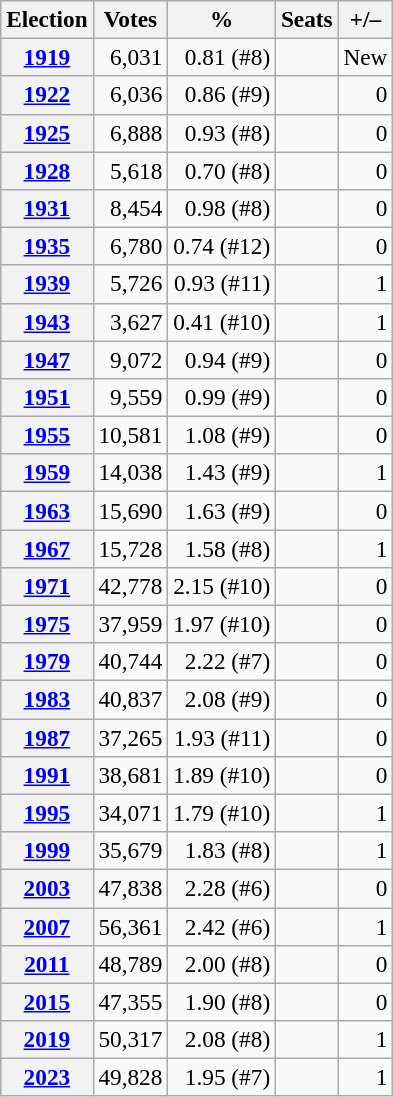<table class="wikitable" style="font-size:97%; text-align:right;">
<tr>
<th>Election</th>
<th>Votes</th>
<th>%</th>
<th>Seats</th>
<th>+/–</th>
</tr>
<tr>
<th><a href='#'>1919</a></th>
<td>6,031</td>
<td>0.81 (#8)</td>
<td></td>
<td>New</td>
</tr>
<tr>
<th><a href='#'>1922</a></th>
<td>6,036</td>
<td>0.86 (#9)</td>
<td></td>
<td> 0</td>
</tr>
<tr>
<th><a href='#'>1925</a></th>
<td>6,888</td>
<td>0.93 (#8)</td>
<td></td>
<td> 0</td>
</tr>
<tr>
<th><a href='#'>1928</a></th>
<td>5,618</td>
<td>0.70 (#8)</td>
<td></td>
<td> 0</td>
</tr>
<tr>
<th><a href='#'>1931</a></th>
<td>8,454</td>
<td>0.98 (#8)</td>
<td></td>
<td> 0</td>
</tr>
<tr>
<th><a href='#'>1935</a></th>
<td>6,780</td>
<td>0.74 (#12)</td>
<td></td>
<td> 0</td>
</tr>
<tr>
<th><a href='#'>1939</a></th>
<td>5,726</td>
<td>0.93 (#11)</td>
<td></td>
<td> 1</td>
</tr>
<tr>
<th><a href='#'>1943</a></th>
<td>3,627</td>
<td>0.41 (#10)</td>
<td></td>
<td> 1</td>
</tr>
<tr>
<th><a href='#'>1947</a></th>
<td>9,072</td>
<td>0.94 (#9)</td>
<td></td>
<td> 0</td>
</tr>
<tr>
<th><a href='#'>1951</a></th>
<td>9,559</td>
<td>0.99 (#9)</td>
<td></td>
<td> 0</td>
</tr>
<tr>
<th><a href='#'>1955</a></th>
<td>10,581</td>
<td>1.08 (#9)</td>
<td></td>
<td> 0</td>
</tr>
<tr>
<th><a href='#'>1959</a></th>
<td>14,038</td>
<td>1.43 (#9)</td>
<td></td>
<td> 1</td>
</tr>
<tr>
<th><a href='#'>1963</a></th>
<td>15,690</td>
<td>1.63 (#9)</td>
<td></td>
<td> 0</td>
</tr>
<tr>
<th><a href='#'>1967</a></th>
<td>15,728</td>
<td>1.58 (#8)</td>
<td></td>
<td> 1</td>
</tr>
<tr>
<th><a href='#'>1971</a></th>
<td>42,778</td>
<td>2.15 (#10)</td>
<td></td>
<td> 0</td>
</tr>
<tr>
<th><a href='#'>1975</a></th>
<td>37,959</td>
<td>1.97 (#10)</td>
<td></td>
<td> 0</td>
</tr>
<tr>
<th><a href='#'>1979</a></th>
<td>40,744</td>
<td>2.22 (#7)</td>
<td></td>
<td> 0</td>
</tr>
<tr>
<th><a href='#'>1983</a></th>
<td>40,837</td>
<td>2.08 (#9)</td>
<td></td>
<td> 0</td>
</tr>
<tr>
<th><a href='#'>1987</a></th>
<td>37,265</td>
<td>1.93 (#11)</td>
<td></td>
<td> 0</td>
</tr>
<tr>
<th><a href='#'>1991</a></th>
<td>38,681</td>
<td>1.89 (#10)</td>
<td></td>
<td> 0</td>
</tr>
<tr>
<th><a href='#'>1995</a></th>
<td>34,071</td>
<td>1.79 (#10)</td>
<td></td>
<td> 1</td>
</tr>
<tr>
<th><a href='#'>1999</a></th>
<td>35,679</td>
<td>1.83 (#8)</td>
<td></td>
<td> 1</td>
</tr>
<tr>
<th><a href='#'>2003</a></th>
<td>47,838</td>
<td>2.28 (#6)</td>
<td></td>
<td> 0</td>
</tr>
<tr>
<th><a href='#'>2007</a></th>
<td>56,361</td>
<td>2.42 (#6)</td>
<td></td>
<td> 1</td>
</tr>
<tr>
<th><a href='#'>2011</a></th>
<td>48,789</td>
<td>2.00 (#8)</td>
<td></td>
<td> 0</td>
</tr>
<tr>
<th><a href='#'>2015</a></th>
<td>47,355</td>
<td>1.90 (#8)</td>
<td></td>
<td> 0</td>
</tr>
<tr>
<th><a href='#'>2019</a></th>
<td>50,317</td>
<td>2.08 (#8)</td>
<td></td>
<td> 1</td>
</tr>
<tr>
<th><a href='#'>2023</a></th>
<td>49,828</td>
<td>1.95 (#7)</td>
<td></td>
<td> 1</td>
</tr>
</table>
